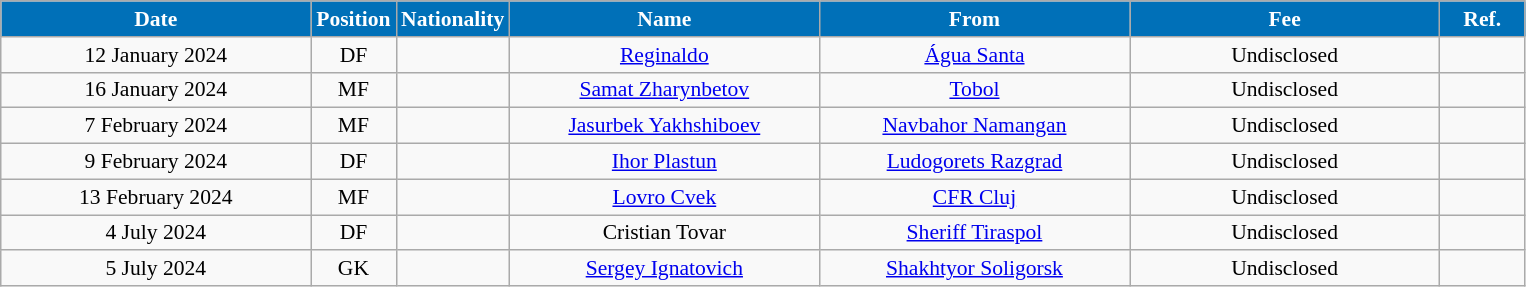<table class="wikitable"  style="text-align:center; font-size:90%; ">
<tr>
<th style="background:#0070B8; color:#FFFFFF; width:200px;">Date</th>
<th style="background:#0070B8; color:#FFFFFF; width:50px;">Position</th>
<th style="background:#0070B8; color:#FFFFFF; width:50px;">Nationality</th>
<th style="background:#0070B8; color:#FFFFFF; width:200px;">Name</th>
<th style="background:#0070B8; color:#FFFFFF; width:200px;">From</th>
<th style="background:#0070B8; color:#FFFFFF; width:200px;">Fee</th>
<th style="background:#0070B8; color:#FFFFFF; width:50px;">Ref.</th>
</tr>
<tr>
<td>12 January 2024</td>
<td>DF</td>
<td></td>
<td><a href='#'>Reginaldo</a></td>
<td><a href='#'>Água Santa</a></td>
<td>Undisclosed</td>
<td></td>
</tr>
<tr>
<td>16 January 2024</td>
<td>MF</td>
<td></td>
<td><a href='#'>Samat Zharynbetov</a></td>
<td><a href='#'>Tobol</a></td>
<td>Undisclosed</td>
<td></td>
</tr>
<tr>
<td>7 February 2024</td>
<td>MF</td>
<td></td>
<td><a href='#'>Jasurbek Yakhshiboev</a></td>
<td><a href='#'>Navbahor Namangan</a></td>
<td>Undisclosed</td>
<td></td>
</tr>
<tr>
<td>9 February 2024</td>
<td>DF</td>
<td></td>
<td><a href='#'>Ihor Plastun</a></td>
<td><a href='#'>Ludogorets Razgrad</a></td>
<td>Undisclosed</td>
<td></td>
</tr>
<tr>
<td>13 February 2024</td>
<td>MF</td>
<td></td>
<td><a href='#'>Lovro Cvek</a></td>
<td><a href='#'>CFR Cluj</a></td>
<td>Undisclosed</td>
<td></td>
</tr>
<tr>
<td>4 July 2024</td>
<td>DF</td>
<td></td>
<td>Cristian Tovar</td>
<td><a href='#'>Sheriff Tiraspol</a></td>
<td>Undisclosed</td>
<td></td>
</tr>
<tr>
<td>5 July 2024</td>
<td>GK</td>
<td></td>
<td><a href='#'>Sergey Ignatovich</a></td>
<td><a href='#'>Shakhtyor Soligorsk</a></td>
<td>Undisclosed</td>
<td></td>
</tr>
</table>
